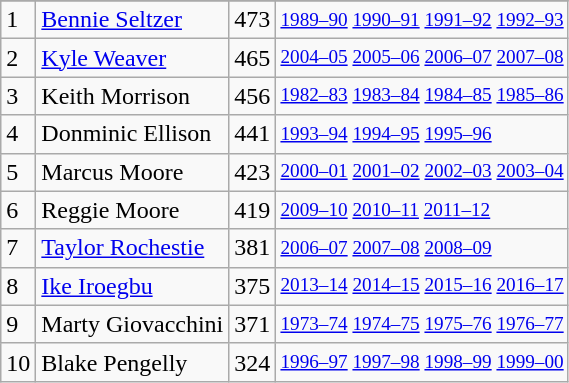<table class="wikitable">
<tr>
</tr>
<tr>
<td>1</td>
<td><a href='#'>Bennie Seltzer</a></td>
<td>473</td>
<td style="font-size:80%;"><a href='#'>1989–90</a> <a href='#'>1990–91</a> <a href='#'>1991–92</a> <a href='#'>1992–93</a></td>
</tr>
<tr>
<td>2</td>
<td><a href='#'>Kyle Weaver</a></td>
<td>465</td>
<td style="font-size:80%;"><a href='#'>2004–05</a> <a href='#'>2005–06</a> <a href='#'>2006–07</a> <a href='#'>2007–08</a></td>
</tr>
<tr>
<td>3</td>
<td>Keith Morrison</td>
<td>456</td>
<td style="font-size:80%;"><a href='#'>1982–83</a> <a href='#'>1983–84</a> <a href='#'>1984–85</a> <a href='#'>1985–86</a></td>
</tr>
<tr>
<td>4</td>
<td>Donminic Ellison</td>
<td>441</td>
<td style="font-size:80%;"><a href='#'>1993–94</a> <a href='#'>1994–95</a> <a href='#'>1995–96</a></td>
</tr>
<tr>
<td>5</td>
<td>Marcus Moore</td>
<td>423</td>
<td style="font-size:80%;"><a href='#'>2000–01</a> <a href='#'>2001–02</a> <a href='#'>2002–03</a> <a href='#'>2003–04</a></td>
</tr>
<tr>
<td>6</td>
<td>Reggie Moore</td>
<td>419</td>
<td style="font-size:80%;"><a href='#'>2009–10</a> <a href='#'>2010–11</a> <a href='#'>2011–12</a></td>
</tr>
<tr>
<td>7</td>
<td><a href='#'>Taylor Rochestie</a></td>
<td>381</td>
<td style="font-size:80%;"><a href='#'>2006–07</a> <a href='#'>2007–08</a> <a href='#'>2008–09</a></td>
</tr>
<tr>
<td>8</td>
<td><a href='#'>Ike Iroegbu</a></td>
<td>375</td>
<td style="font-size:80%;"><a href='#'>2013–14</a> <a href='#'>2014–15</a> <a href='#'>2015–16</a> <a href='#'>2016–17</a></td>
</tr>
<tr>
<td>9</td>
<td>Marty Giovacchini</td>
<td>371</td>
<td style="font-size:80%;"><a href='#'>1973–74</a> <a href='#'>1974–75</a> <a href='#'>1975–76</a> <a href='#'>1976–77</a></td>
</tr>
<tr>
<td>10</td>
<td>Blake Pengelly</td>
<td>324</td>
<td style="font-size:80%;"><a href='#'>1996–97</a> <a href='#'>1997–98</a> <a href='#'>1998–99</a> <a href='#'>1999–00</a></td>
</tr>
</table>
